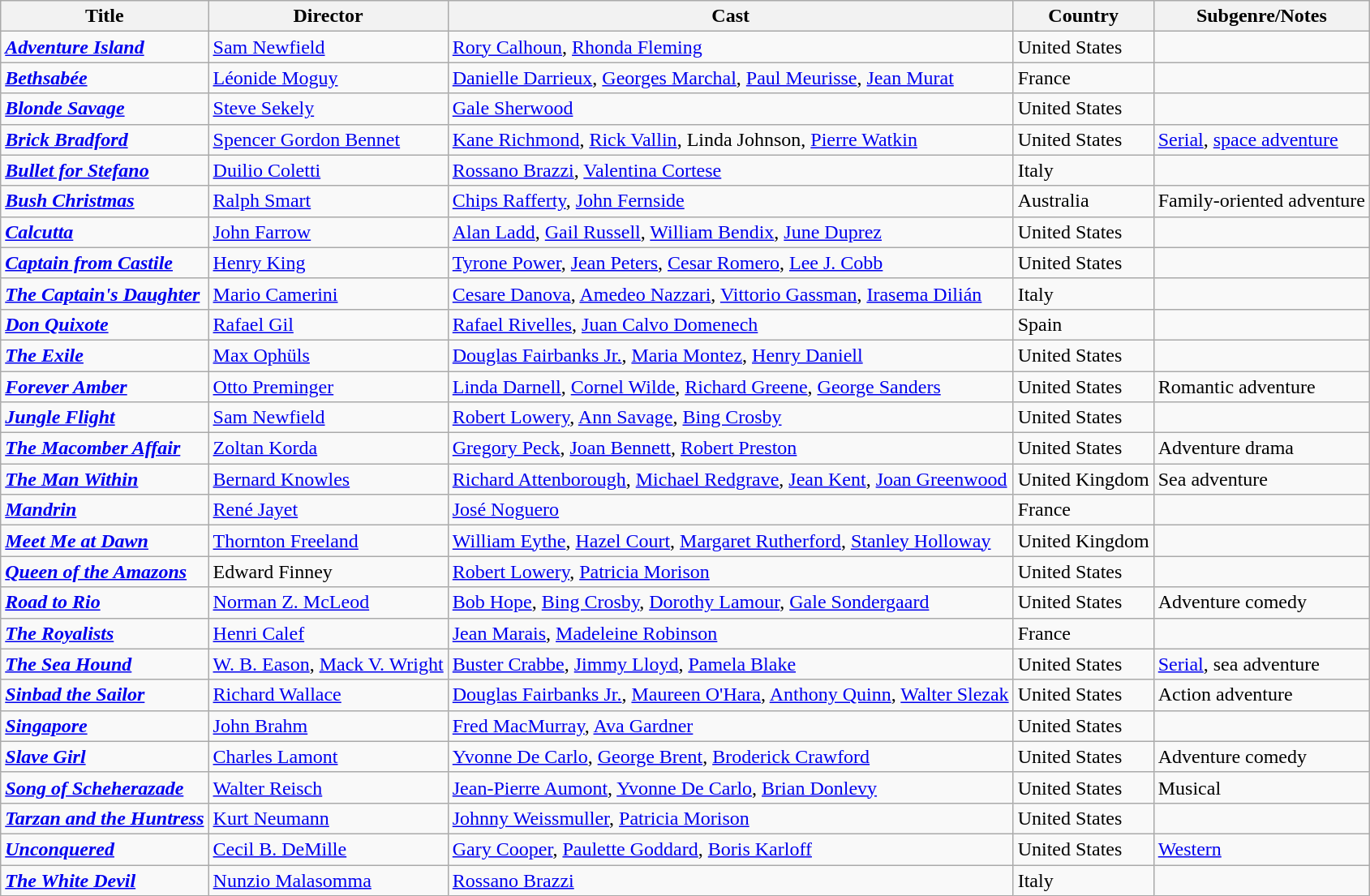<table class="wikitable">
<tr>
<th>Title</th>
<th>Director</th>
<th>Cast</th>
<th>Country</th>
<th>Subgenre/Notes</th>
</tr>
<tr>
<td><strong><em><a href='#'>Adventure Island</a></em></strong></td>
<td><a href='#'>Sam Newfield</a></td>
<td><a href='#'>Rory Calhoun</a>, <a href='#'>Rhonda Fleming</a></td>
<td>United States</td>
<td></td>
</tr>
<tr>
<td><strong><em><a href='#'>Bethsabée</a></em></strong></td>
<td><a href='#'>Léonide Moguy</a></td>
<td><a href='#'>Danielle Darrieux</a>, <a href='#'>Georges Marchal</a>, <a href='#'>Paul Meurisse</a>, <a href='#'>Jean Murat</a></td>
<td>France</td>
<td></td>
</tr>
<tr>
<td><strong><em><a href='#'>Blonde Savage</a></em></strong></td>
<td><a href='#'>Steve Sekely</a></td>
<td><a href='#'>Gale Sherwood</a></td>
<td>United States</td>
<td></td>
</tr>
<tr>
<td><strong><em><a href='#'>Brick Bradford</a></em></strong></td>
<td><a href='#'>Spencer Gordon Bennet</a></td>
<td><a href='#'>Kane Richmond</a>, <a href='#'>Rick Vallin</a>, Linda Johnson, <a href='#'>Pierre Watkin</a></td>
<td>United States</td>
<td><a href='#'>Serial</a>, <a href='#'>space adventure</a></td>
</tr>
<tr>
<td><strong><em><a href='#'>Bullet for Stefano</a></em></strong></td>
<td><a href='#'>Duilio Coletti</a></td>
<td><a href='#'>Rossano Brazzi</a>, <a href='#'>Valentina Cortese</a></td>
<td>Italy</td>
<td></td>
</tr>
<tr>
<td><strong><em><a href='#'>Bush Christmas</a></em></strong></td>
<td><a href='#'>Ralph Smart</a></td>
<td><a href='#'>Chips Rafferty</a>, <a href='#'>John Fernside</a></td>
<td>Australia<br></td>
<td>Family-oriented adventure</td>
</tr>
<tr>
<td><strong><em><a href='#'>Calcutta</a></em></strong></td>
<td><a href='#'>John Farrow</a></td>
<td><a href='#'>Alan Ladd</a>, <a href='#'>Gail Russell</a>, <a href='#'>William Bendix</a>, <a href='#'>June Duprez</a></td>
<td>United States</td>
<td></td>
</tr>
<tr>
<td><strong><em><a href='#'>Captain from Castile</a></em></strong></td>
<td><a href='#'>Henry King</a></td>
<td><a href='#'>Tyrone Power</a>, <a href='#'>Jean Peters</a>, <a href='#'>Cesar Romero</a>, <a href='#'>Lee J. Cobb</a></td>
<td>United States</td>
<td></td>
</tr>
<tr>
<td><strong><em><a href='#'>The Captain's Daughter</a></em></strong></td>
<td><a href='#'>Mario Camerini</a></td>
<td><a href='#'>Cesare Danova</a>, <a href='#'>Amedeo Nazzari</a>, <a href='#'>Vittorio Gassman</a>, <a href='#'>Irasema Dilián</a></td>
<td>Italy</td>
<td></td>
</tr>
<tr>
<td><strong><em><a href='#'>Don Quixote</a></em></strong></td>
<td><a href='#'>Rafael Gil</a></td>
<td><a href='#'>Rafael Rivelles</a>, <a href='#'>Juan Calvo Domenech</a></td>
<td>Spain</td>
<td></td>
</tr>
<tr>
<td><strong><em><a href='#'>The Exile</a></em></strong></td>
<td><a href='#'>Max Ophüls</a></td>
<td><a href='#'>Douglas Fairbanks Jr.</a>, <a href='#'>Maria Montez</a>, <a href='#'>Henry Daniell</a></td>
<td>United States</td>
<td></td>
</tr>
<tr>
<td><strong><em><a href='#'>Forever Amber</a></em></strong></td>
<td><a href='#'>Otto Preminger</a></td>
<td><a href='#'>Linda Darnell</a>, <a href='#'>Cornel Wilde</a>, <a href='#'>Richard Greene</a>, <a href='#'>George Sanders</a></td>
<td>United States</td>
<td>Romantic adventure</td>
</tr>
<tr>
<td><strong><em><a href='#'>Jungle Flight</a></em></strong></td>
<td><a href='#'>Sam Newfield</a></td>
<td><a href='#'>Robert Lowery</a>, <a href='#'>Ann Savage</a>, <a href='#'>Bing Crosby</a></td>
<td>United States</td>
<td></td>
</tr>
<tr>
<td><strong><em><a href='#'>The Macomber Affair</a></em></strong></td>
<td><a href='#'>Zoltan Korda</a></td>
<td><a href='#'>Gregory Peck</a>, <a href='#'>Joan Bennett</a>, <a href='#'>Robert Preston</a></td>
<td>United States</td>
<td>Adventure drama</td>
</tr>
<tr>
<td><strong><em><a href='#'>The Man Within</a></em></strong></td>
<td><a href='#'>Bernard Knowles</a></td>
<td><a href='#'>Richard Attenborough</a>, <a href='#'>Michael Redgrave</a>, <a href='#'>Jean Kent</a>, <a href='#'>Joan Greenwood</a></td>
<td>United Kingdom</td>
<td>Sea adventure</td>
</tr>
<tr>
<td><strong><em><a href='#'>Mandrin</a></em></strong></td>
<td><a href='#'>René Jayet</a></td>
<td><a href='#'>José Noguero</a></td>
<td>France</td>
<td></td>
</tr>
<tr>
<td><strong><em><a href='#'>Meet Me at Dawn</a></em></strong></td>
<td><a href='#'>Thornton Freeland</a></td>
<td><a href='#'>William Eythe</a>, <a href='#'>Hazel Court</a>, <a href='#'>Margaret Rutherford</a>, <a href='#'>Stanley Holloway</a></td>
<td>United Kingdom</td>
<td></td>
</tr>
<tr>
<td><strong><em><a href='#'>Queen of the Amazons</a></em></strong></td>
<td>Edward Finney</td>
<td><a href='#'>Robert Lowery</a>, <a href='#'>Patricia Morison</a></td>
<td>United States</td>
<td></td>
</tr>
<tr>
<td><strong><em><a href='#'>Road to Rio</a></em></strong></td>
<td><a href='#'>Norman Z. McLeod</a></td>
<td><a href='#'>Bob Hope</a>, <a href='#'>Bing Crosby</a>, <a href='#'>Dorothy Lamour</a>, <a href='#'>Gale Sondergaard</a></td>
<td>United States</td>
<td>Adventure comedy</td>
</tr>
<tr>
<td><strong><em><a href='#'>The Royalists</a></em></strong></td>
<td><a href='#'>Henri Calef</a></td>
<td><a href='#'>Jean Marais</a>, <a href='#'>Madeleine Robinson</a></td>
<td>France</td>
<td></td>
</tr>
<tr>
<td><strong><em><a href='#'>The Sea Hound</a></em></strong></td>
<td><a href='#'>W. B. Eason</a>, <a href='#'>Mack V. Wright</a></td>
<td><a href='#'>Buster Crabbe</a>, <a href='#'>Jimmy Lloyd</a>, <a href='#'>Pamela Blake</a></td>
<td>United States</td>
<td><a href='#'>Serial</a>, sea adventure</td>
</tr>
<tr>
<td><strong><em><a href='#'>Sinbad the Sailor</a></em></strong></td>
<td><a href='#'>Richard Wallace</a></td>
<td><a href='#'>Douglas Fairbanks Jr.</a>, <a href='#'>Maureen O'Hara</a>, <a href='#'>Anthony Quinn</a>, <a href='#'>Walter Slezak</a></td>
<td>United States</td>
<td>Action adventure</td>
</tr>
<tr>
<td><strong><em><a href='#'>Singapore</a></em></strong></td>
<td><a href='#'>John Brahm</a></td>
<td><a href='#'>Fred MacMurray</a>, <a href='#'>Ava Gardner</a></td>
<td>United States</td>
<td></td>
</tr>
<tr>
<td><strong><em><a href='#'>Slave Girl</a></em></strong></td>
<td><a href='#'>Charles Lamont</a></td>
<td><a href='#'>Yvonne De Carlo</a>, <a href='#'>George Brent</a>, <a href='#'>Broderick Crawford</a></td>
<td>United States</td>
<td>Adventure comedy</td>
</tr>
<tr>
<td><strong><em><a href='#'>Song of Scheherazade</a></em></strong></td>
<td><a href='#'>Walter Reisch</a></td>
<td><a href='#'>Jean-Pierre Aumont</a>, <a href='#'>Yvonne De Carlo</a>, <a href='#'>Brian Donlevy</a></td>
<td>United States</td>
<td>Musical</td>
</tr>
<tr>
<td><strong><em><a href='#'>Tarzan and the Huntress</a></em></strong></td>
<td><a href='#'>Kurt Neumann</a></td>
<td><a href='#'>Johnny Weissmuller</a>, <a href='#'>Patricia Morison</a></td>
<td>United States</td>
<td></td>
</tr>
<tr>
<td><strong><em><a href='#'>Unconquered</a></em></strong></td>
<td><a href='#'>Cecil B. DeMille</a></td>
<td><a href='#'>Gary Cooper</a>, <a href='#'>Paulette Goddard</a>, <a href='#'>Boris Karloff</a></td>
<td>United States</td>
<td><a href='#'>Western</a></td>
</tr>
<tr>
<td><strong><em><a href='#'>The White Devil</a></em></strong></td>
<td><a href='#'>Nunzio Malasomma</a></td>
<td><a href='#'>Rossano Brazzi</a></td>
<td>Italy</td>
<td></td>
</tr>
</table>
